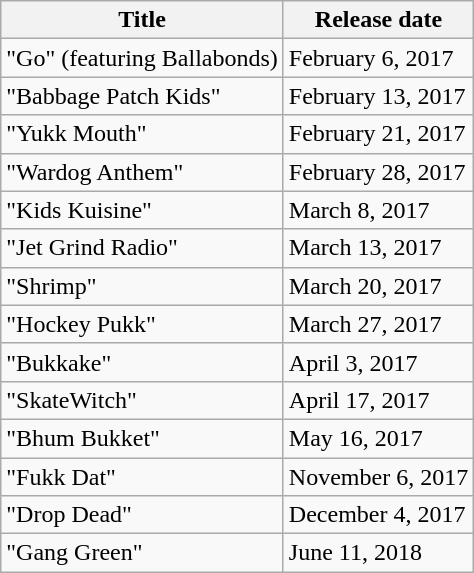<table class="wikitable">
<tr>
<th scope="col">Title</th>
<th scope="col">Release date</th>
</tr>
<tr>
<td>"Go" (featuring Ballabonds)</td>
<td>February 6, 2017</td>
</tr>
<tr>
<td>"Babbage Patch Kids"</td>
<td>February 13, 2017</td>
</tr>
<tr>
<td>"Yukk Mouth"</td>
<td>February 21, 2017</td>
</tr>
<tr>
<td>"Wardog Anthem"</td>
<td>February 28, 2017</td>
</tr>
<tr>
<td>"Kids Kuisine"</td>
<td>March 8, 2017</td>
</tr>
<tr>
<td>"Jet Grind Radio"</td>
<td>March 13, 2017</td>
</tr>
<tr>
<td>"Shrimp"</td>
<td>March 20, 2017</td>
</tr>
<tr>
<td>"Hockey Pukk"</td>
<td>March 27, 2017</td>
</tr>
<tr>
<td>"Bukkake"</td>
<td>April 3, 2017</td>
</tr>
<tr>
<td>"SkateWitch"</td>
<td>April 17, 2017</td>
</tr>
<tr>
<td>"Bhum Bukket"</td>
<td>May 16, 2017</td>
</tr>
<tr>
<td>"Fukk Dat"</td>
<td>November 6, 2017</td>
</tr>
<tr>
<td>"Drop Dead"</td>
<td>December 4, 2017</td>
</tr>
<tr>
<td>"Gang Green"</td>
<td>June 11, 2018</td>
</tr>
</table>
